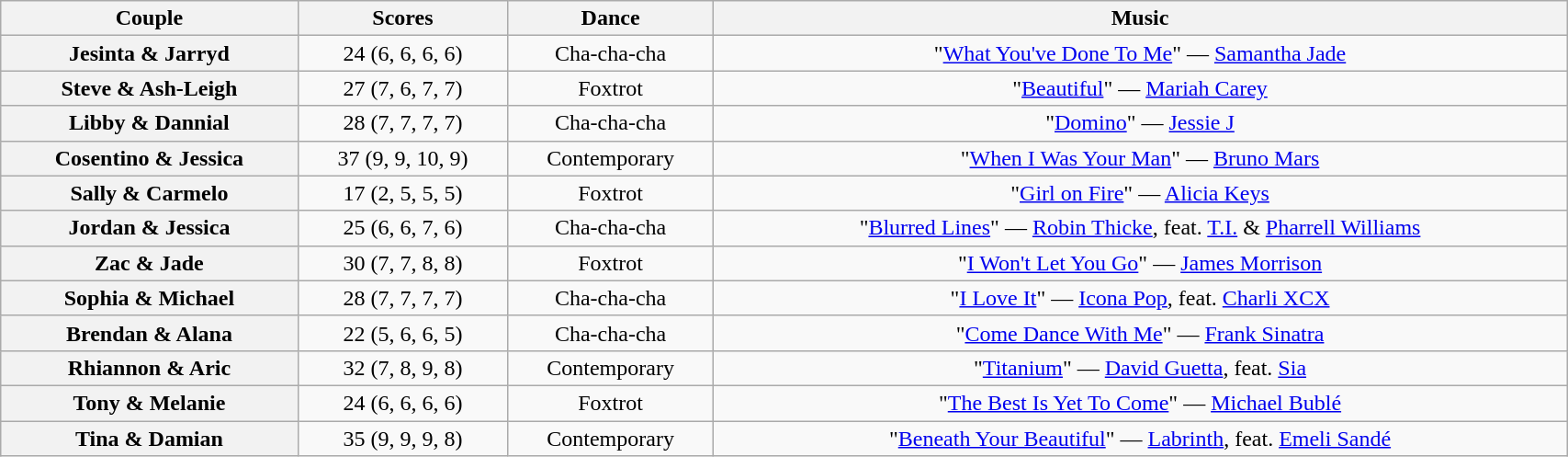<table class="wikitable sortable" style="text-align:center; width: 90%">
<tr>
<th scope="col">Couple</th>
<th scope="col">Scores</th>
<th scope="col" class="unsortable">Dance</th>
<th scope="col" class="unsortable">Music</th>
</tr>
<tr>
<th scope="row">Jesinta & Jarryd</th>
<td>24 (6, 6, 6, 6)</td>
<td>Cha-cha-cha</td>
<td>"<a href='#'>What You've Done To Me</a>" — <a href='#'>Samantha Jade</a></td>
</tr>
<tr>
<th scope="row">Steve & Ash-Leigh</th>
<td>27 (7, 6, 7, 7)</td>
<td>Foxtrot</td>
<td>"<a href='#'>Beautiful</a>" — <a href='#'>Mariah Carey</a></td>
</tr>
<tr>
<th scope="row">Libby & Dannial</th>
<td>28 (7, 7, 7, 7)</td>
<td>Cha-cha-cha</td>
<td>"<a href='#'>Domino</a>" — <a href='#'>Jessie J</a></td>
</tr>
<tr>
<th scope="row">Cosentino & Jessica</th>
<td>37 (9, 9, 10, 9)</td>
<td>Contemporary</td>
<td>"<a href='#'>When I Was Your Man</a>" — <a href='#'>Bruno Mars</a></td>
</tr>
<tr>
<th scope="row">Sally & Carmelo</th>
<td>17  (2, 5, 5, 5)</td>
<td>Foxtrot</td>
<td>"<a href='#'>Girl on Fire</a>" — <a href='#'>Alicia Keys</a></td>
</tr>
<tr>
<th scope="row">Jordan & Jessica</th>
<td>25 (6, 6, 7, 6)</td>
<td>Cha-cha-cha</td>
<td>"<a href='#'>Blurred Lines</a>" — <a href='#'>Robin Thicke</a>, feat. <a href='#'>T.I.</a> & <a href='#'>Pharrell Williams</a></td>
</tr>
<tr>
<th scope="row">Zac & Jade</th>
<td>30 (7, 7, 8, 8)</td>
<td>Foxtrot</td>
<td>"<a href='#'>I Won't Let You Go</a>" — <a href='#'>James Morrison</a></td>
</tr>
<tr>
<th scope="row">Sophia & Michael</th>
<td>28 (7, 7, 7, 7)</td>
<td>Cha-cha-cha</td>
<td>"<a href='#'>I Love It</a>" — <a href='#'>Icona Pop</a>, feat. <a href='#'>Charli XCX</a></td>
</tr>
<tr>
<th scope="row">Brendan & Alana</th>
<td>22 (5, 6, 6, 5)</td>
<td>Cha-cha-cha</td>
<td>"<a href='#'>Come Dance With Me</a>" — <a href='#'>Frank Sinatra</a></td>
</tr>
<tr>
<th scope="row">Rhiannon & Aric</th>
<td>32 (7, 8, 9, 8)</td>
<td>Contemporary</td>
<td>"<a href='#'>Titanium</a>" — <a href='#'>David Guetta</a>, feat. <a href='#'>Sia</a></td>
</tr>
<tr>
<th scope="row">Tony & Melanie</th>
<td>24 (6, 6, 6, 6)</td>
<td>Foxtrot</td>
<td>"<a href='#'>The Best Is Yet To Come</a>" — <a href='#'>Michael Bublé</a></td>
</tr>
<tr>
<th scope="row">Tina & Damian</th>
<td>35 (9, 9, 9, 8)</td>
<td>Contemporary</td>
<td>"<a href='#'>Beneath Your Beautiful</a>" — <a href='#'>Labrinth</a>, feat. <a href='#'>Emeli Sandé</a></td>
</tr>
</table>
